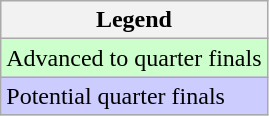<table class="wikitable">
<tr>
<th>Legend</th>
</tr>
<tr bgcolor="ccffcc">
<td>Advanced to quarter finals</td>
</tr>
<tr bgcolor="ccccff">
<td>Potential quarter finals</td>
</tr>
</table>
